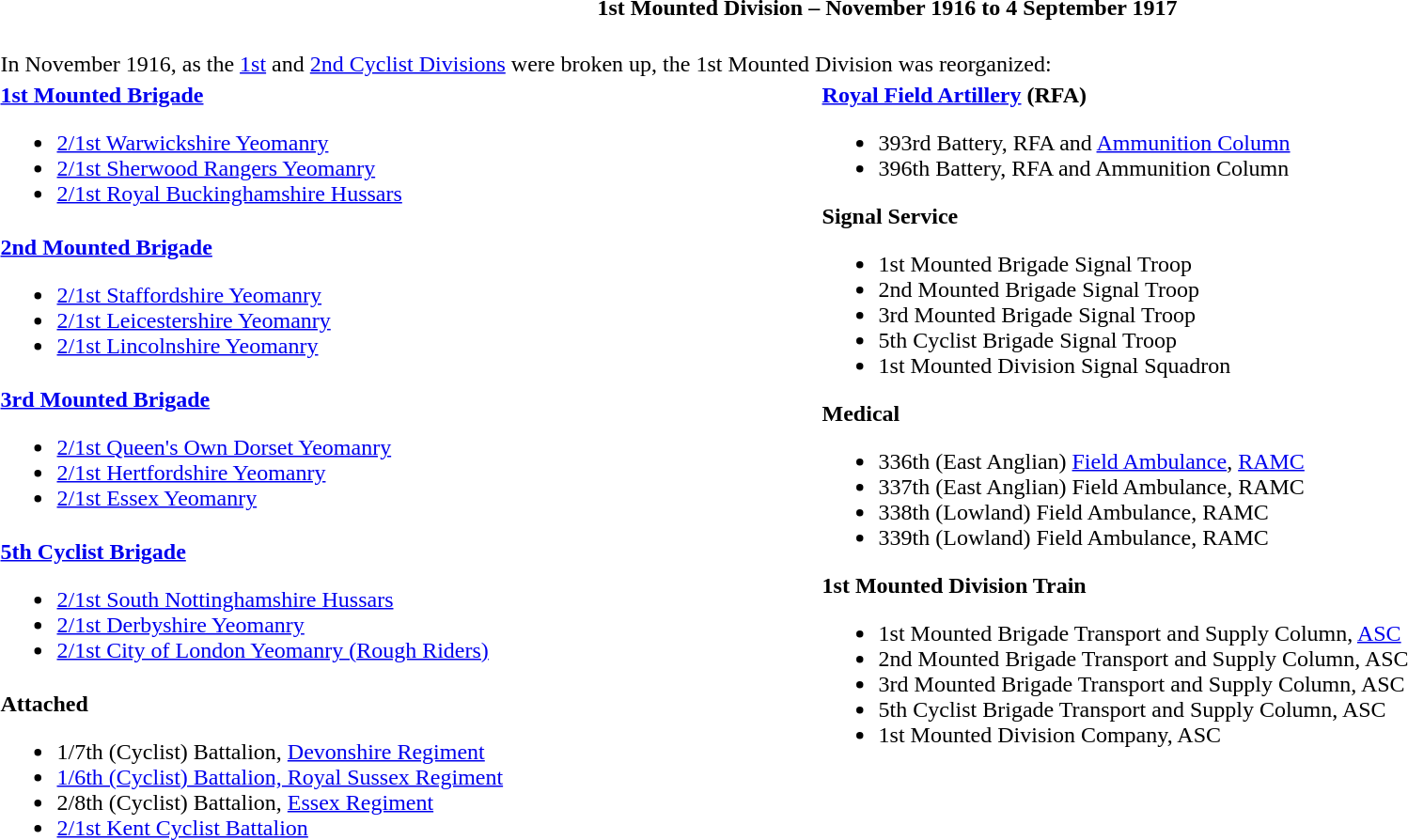<table class="toccolours collapsible collapsed" style="width:100%; background:transparent;">
<tr>
<th colspan=2>1st Mounted Division – November 1916 to 4 September 1917</th>
</tr>
<tr>
<td colspan=2><br>In November 1916, as the <a href='#'>1st</a> and <a href='#'>2nd Cyclist Divisions</a> were broken up, the 1st Mounted Division was reorganized:</td>
</tr>
<tr valign=top>
<td><strong><a href='#'>1st Mounted Brigade</a></strong><br><ul><li><a href='#'>2/1st Warwickshire Yeomanry</a></li><li><a href='#'>2/1st Sherwood Rangers Yeomanry</a></li><li><a href='#'>2/1st Royal Buckinghamshire Hussars</a></li></ul></td>
<td rowspan=5><strong><a href='#'>Royal Field Artillery</a> (RFA)</strong><br><ul><li>393rd Battery, RFA and <a href='#'>Ammunition Column</a></li><li>396th Battery, RFA and Ammunition Column</li></ul><strong>Signal Service</strong><ul><li>1st Mounted Brigade Signal Troop</li><li>2nd Mounted Brigade Signal Troop</li><li>3rd Mounted Brigade Signal Troop</li><li>5th Cyclist Brigade Signal Troop</li><li>1st Mounted Division Signal Squadron</li></ul><strong>Medical</strong><ul><li>336th (East Anglian) <a href='#'>Field Ambulance</a>, <a href='#'>RAMC</a></li><li>337th (East Anglian) Field Ambulance, RAMC</li><li>338th (Lowland) Field Ambulance, RAMC</li><li>339th (Lowland) Field Ambulance, RAMC</li></ul><strong>1st Mounted Division Train</strong><ul><li>1st Mounted Brigade Transport and Supply Column, <a href='#'>ASC</a></li><li>2nd Mounted Brigade Transport and Supply Column, ASC</li><li>3rd Mounted Brigade Transport and Supply Column, ASC</li><li>5th Cyclist Brigade Transport and Supply Column, ASC</li><li>1st Mounted Division Company, ASC</li></ul></td>
</tr>
<tr valign=top>
<td><strong><a href='#'>2nd Mounted Brigade</a></strong><br><ul><li><a href='#'>2/1st Staffordshire Yeomanry</a></li><li><a href='#'>2/1st Leicestershire Yeomanry</a></li><li><a href='#'>2/1st Lincolnshire Yeomanry</a></li></ul></td>
</tr>
<tr valign=top>
<td><strong><a href='#'>3rd Mounted Brigade</a></strong><br><ul><li><a href='#'>2/1st Queen's Own Dorset Yeomanry</a></li><li><a href='#'>2/1st Hertfordshire Yeomanry</a></li><li><a href='#'>2/1st Essex Yeomanry</a></li></ul></td>
</tr>
<tr valign=top>
<td><strong><a href='#'>5th Cyclist Brigade</a></strong><br><ul><li><a href='#'>2/1st South Nottinghamshire Hussars</a></li><li><a href='#'>2/1st Derbyshire Yeomanry</a></li><li><a href='#'>2/1st City of London Yeomanry (Rough Riders)</a></li></ul></td>
</tr>
<tr valign=top>
<td><strong>Attached</strong><br><ul><li>1/7th (Cyclist) Battalion, <a href='#'>Devonshire Regiment</a></li><li><a href='#'>1/6th (Cyclist) Battalion, Royal Sussex Regiment</a></li><li>2/8th (Cyclist) Battalion, <a href='#'>Essex Regiment</a></li><li><a href='#'>2/1st Kent Cyclist Battalion</a></li></ul></td>
</tr>
<tr>
<td colspan=2 style="border:0px"></td>
</tr>
<tr>
<td colspan=2></td>
</tr>
</table>
